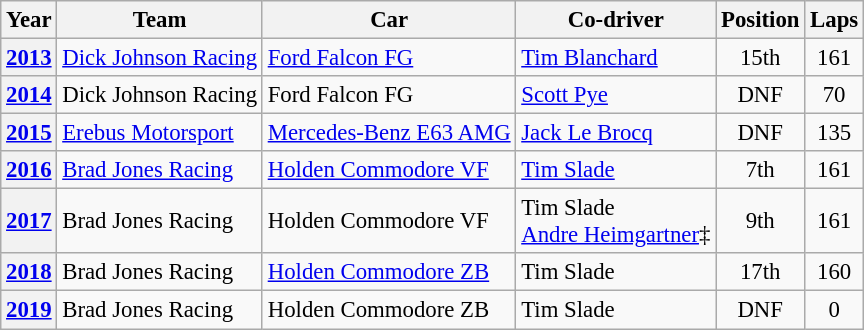<table class="wikitable" style="font-size: 95%;">
<tr>
<th>Year</th>
<th>Team</th>
<th>Car</th>
<th>Co-driver</th>
<th>Position</th>
<th>Laps</th>
</tr>
<tr>
<th><a href='#'>2013</a></th>
<td><a href='#'>Dick Johnson Racing</a></td>
<td><a href='#'>Ford Falcon FG</a></td>
<td> <a href='#'>Tim Blanchard</a></td>
<td align="center">15th</td>
<td align="center">161</td>
</tr>
<tr>
<th><a href='#'>2014</a></th>
<td>Dick Johnson Racing</td>
<td>Ford Falcon FG</td>
<td> <a href='#'>Scott Pye</a></td>
<td align="center">DNF</td>
<td align="center">70</td>
</tr>
<tr>
<th><a href='#'>2015</a></th>
<td><a href='#'>Erebus Motorsport</a></td>
<td><a href='#'>Mercedes-Benz E63 AMG</a></td>
<td> <a href='#'>Jack Le Brocq</a></td>
<td align="center">DNF</td>
<td align="center">135</td>
</tr>
<tr>
<th><a href='#'>2016</a></th>
<td><a href='#'>Brad Jones Racing</a></td>
<td><a href='#'>Holden Commodore VF</a></td>
<td> <a href='#'>Tim Slade</a></td>
<td align="center">7th</td>
<td align="center">161</td>
</tr>
<tr>
<th><a href='#'>2017</a></th>
<td>Brad Jones Racing</td>
<td>Holden Commodore VF</td>
<td> Tim Slade<br> <a href='#'>Andre Heimgartner</a>‡</td>
<td align="center">9th</td>
<td align="center">161</td>
</tr>
<tr>
<th><a href='#'>2018</a></th>
<td>Brad Jones Racing</td>
<td><a href='#'>Holden Commodore ZB</a></td>
<td> Tim Slade</td>
<td align="center">17th</td>
<td align="center">160</td>
</tr>
<tr>
<th><a href='#'>2019</a></th>
<td>Brad Jones Racing</td>
<td>Holden Commodore ZB</td>
<td> Tim Slade</td>
<td align="center">DNF</td>
<td align="center">0</td>
</tr>
</table>
